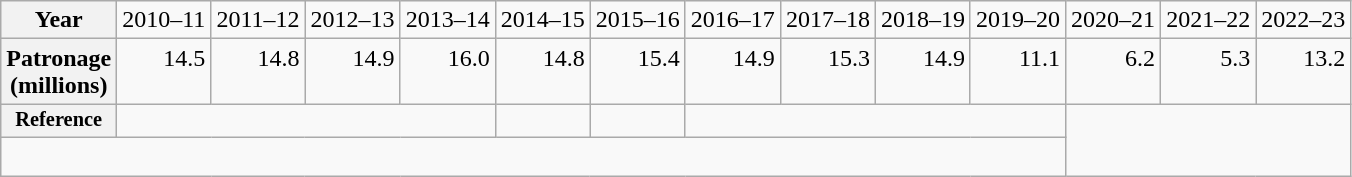<table class="wikitable" style="text-align:right; white-space:nowrap;">
<tr>
<th>Year</th>
<td>2010–11</td>
<td>2011–12</td>
<td>2012–13</td>
<td>2013–14</td>
<td>2014–15</td>
<td>2015–16</td>
<td>2016–17</td>
<td>2017–18</td>
<td>2018–19</td>
<td>2019–20</td>
<td>2020–21</td>
<td>2021–22</td>
<td>2022–23</td>
</tr>
<tr style="vertical-align: top;">
<th>Patronage<br><span>(millions)</span></th>
<td>14.5</td>
<td>14.8</td>
<td>14.9</td>
<td>16.0<br></td>
<td>14.8</td>
<td>15.4</td>
<td>14.9<br></td>
<td>15.3</td>
<td>14.9</td>
<td>11.1<br></td>
<td>6.2</td>
<td>5.3</td>
<td>13.2</td>
</tr>
<tr style="font-size:85%">
<th>Reference<br></th>
<td colspan="4"><br></td>
<td><br></td>
<td><br></td>
<td colspan="4"></td>
</tr>
<tr>
<td colspan="11" style="text-align:center;"><br></td>
</tr>
</table>
